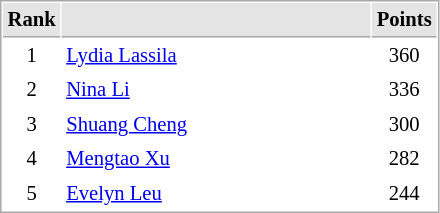<table cellspacing="1" cellpadding="3" style="border:1px solid #AAAAAA;font-size:86%">
<tr bgcolor="#E4E4E4">
<th style="border-bottom:1px solid #AAAAAA" width=10>Rank</th>
<th style="border-bottom:1px solid #AAAAAA" width=200></th>
<th style="border-bottom:1px solid #AAAAAA" width=20>Points</th>
</tr>
<tr>
<td align="center">1</td>
<td> <a href='#'>Lydia Lassila</a></td>
<td align=center>360</td>
</tr>
<tr>
<td align="center">2</td>
<td> <a href='#'>Nina Li</a></td>
<td align=center>336</td>
</tr>
<tr>
<td align="center">3</td>
<td> <a href='#'>Shuang Cheng</a></td>
<td align=center>300</td>
</tr>
<tr>
<td align="center">4</td>
<td> <a href='#'>Mengtao Xu</a></td>
<td align=center>282</td>
</tr>
<tr>
<td align="center">5</td>
<td> <a href='#'>Evelyn Leu</a></td>
<td align=center>244</td>
</tr>
</table>
